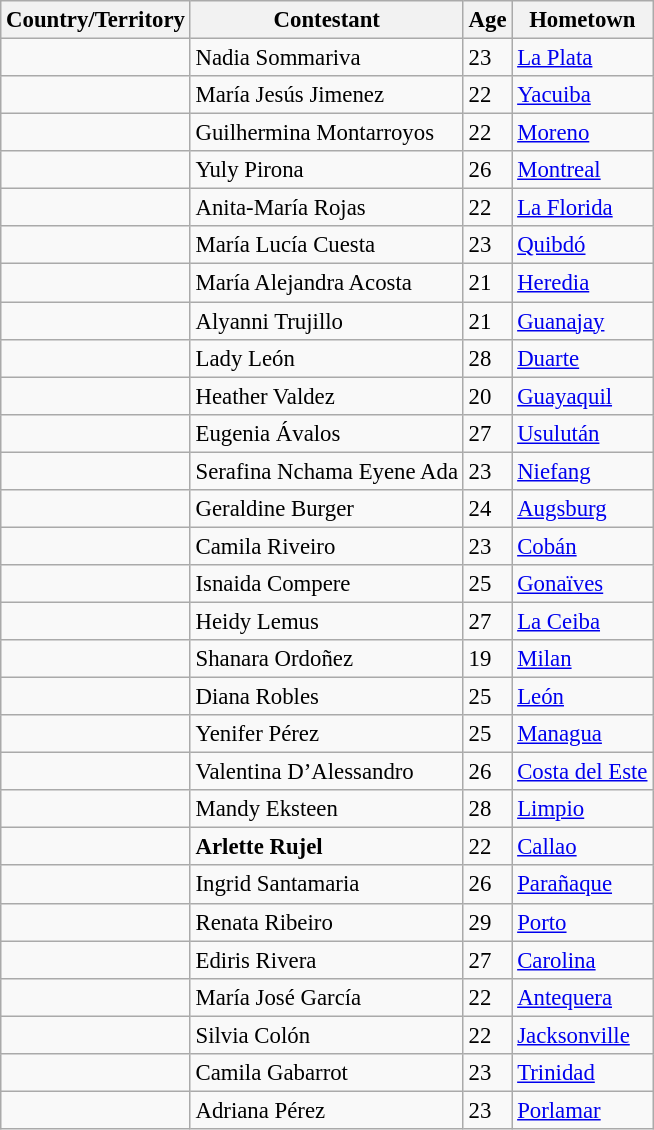<table class="wikitable sortable" style="font-size: 95%;">
<tr>
<th>Country/Territory</th>
<th>Contestant</th>
<th>Age</th>
<th>Hometown</th>
</tr>
<tr>
<td></td>
<td>Nadia Sommariva</td>
<td>23</td>
<td><a href='#'>La Plata</a></td>
</tr>
<tr>
<td></td>
<td>María Jesús Jimenez</td>
<td>22</td>
<td><a href='#'>Yacuiba</a></td>
</tr>
<tr>
<td></td>
<td>Guilhermina Montarroyos</td>
<td>22</td>
<td><a href='#'>Moreno</a></td>
</tr>
<tr>
<td></td>
<td>Yuly Pirona</td>
<td>26</td>
<td><a href='#'>Montreal</a></td>
</tr>
<tr>
<td></td>
<td>Anita-María Rojas</td>
<td>22</td>
<td><a href='#'>La Florida</a></td>
</tr>
<tr>
<td></td>
<td>María Lucía Cuesta</td>
<td>23</td>
<td><a href='#'>Quibdó</a></td>
</tr>
<tr>
<td></td>
<td>María Alejandra Acosta</td>
<td>21</td>
<td><a href='#'>Heredia</a></td>
</tr>
<tr>
<td></td>
<td>Alyanni Trujillo</td>
<td>21</td>
<td><a href='#'>Guanajay</a></td>
</tr>
<tr>
<td></td>
<td>Lady León</td>
<td>28</td>
<td><a href='#'>Duarte</a></td>
</tr>
<tr>
<td></td>
<td>Heather Valdez</td>
<td>20</td>
<td><a href='#'>Guayaquil</a></td>
</tr>
<tr>
<td></td>
<td>Eugenia Ávalos</td>
<td>27</td>
<td><a href='#'>Usulután</a></td>
</tr>
<tr>
<td></td>
<td>Serafina Nchama Eyene Ada</td>
<td>23</td>
<td><a href='#'>Niefang</a></td>
</tr>
<tr>
<td></td>
<td>Geraldine Burger</td>
<td>24</td>
<td><a href='#'>Augsburg</a></td>
</tr>
<tr>
<td></td>
<td>Camila Riveiro</td>
<td>23</td>
<td><a href='#'>Cobán</a></td>
</tr>
<tr>
<td></td>
<td>Isnaida Compere</td>
<td>25</td>
<td><a href='#'>Gonaïves</a></td>
</tr>
<tr>
<td></td>
<td>Heidy Lemus</td>
<td>27</td>
<td><a href='#'>La Ceiba</a></td>
</tr>
<tr>
<td></td>
<td>Shanara Ordoñez</td>
<td>19</td>
<td><a href='#'>Milan</a></td>
</tr>
<tr>
<td></td>
<td>Diana Robles</td>
<td>25</td>
<td><a href='#'>León</a></td>
</tr>
<tr>
<td></td>
<td>Yenifer Pérez</td>
<td>25</td>
<td><a href='#'>Managua</a></td>
</tr>
<tr>
<td></td>
<td>Valentina D’Alessandro</td>
<td>26</td>
<td><a href='#'>Costa del Este</a></td>
</tr>
<tr>
<td></td>
<td>Mandy Eksteen</td>
<td>28</td>
<td><a href='#'>Limpio</a></td>
</tr>
<tr>
<td><strong></strong></td>
<td><strong>Arlette Rujel</strong></td>
<td>22</td>
<td><a href='#'>Callao</a></td>
</tr>
<tr>
<td></td>
<td>Ingrid Santamaria</td>
<td>26</td>
<td><a href='#'>Parañaque</a></td>
</tr>
<tr>
<td></td>
<td>Renata Ribeiro</td>
<td>29</td>
<td><a href='#'>Porto</a></td>
</tr>
<tr>
<td></td>
<td>Ediris Rivera</td>
<td>27</td>
<td><a href='#'>Carolina</a></td>
</tr>
<tr>
<td></td>
<td>María José García</td>
<td>22</td>
<td><a href='#'>Antequera</a></td>
</tr>
<tr>
<td></td>
<td>Silvia Colón</td>
<td>22</td>
<td><a href='#'>Jacksonville</a></td>
</tr>
<tr>
<td></td>
<td>Camila Gabarrot</td>
<td>23</td>
<td><a href='#'>Trinidad</a></td>
</tr>
<tr>
<td></td>
<td>Adriana Pérez</td>
<td>23</td>
<td><a href='#'>Porlamar</a></td>
</tr>
</table>
